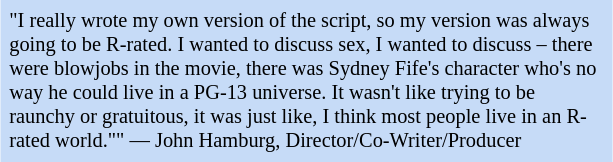<table class="toccolours" style="float: right; margin-left: 1em; margin-right: 2em; font-size: 85%; background:#c6dbf7; color:black; width:30em; max-width: 40%;" cellspacing="5">
<tr>
<td style="text-align: left;">"I really wrote my own version of the script, so my version was always going to be R-rated. I wanted to discuss sex, I wanted to discuss – there were blowjobs in the movie, there was Sydney Fife's character who's no way he could live in a PG-13 universe. It wasn't like trying to be raunchy or gratuitous, it was just like, I think most people live in an R-rated world."" — John Hamburg, Director/Co-Writer/Producer</td>
</tr>
</table>
